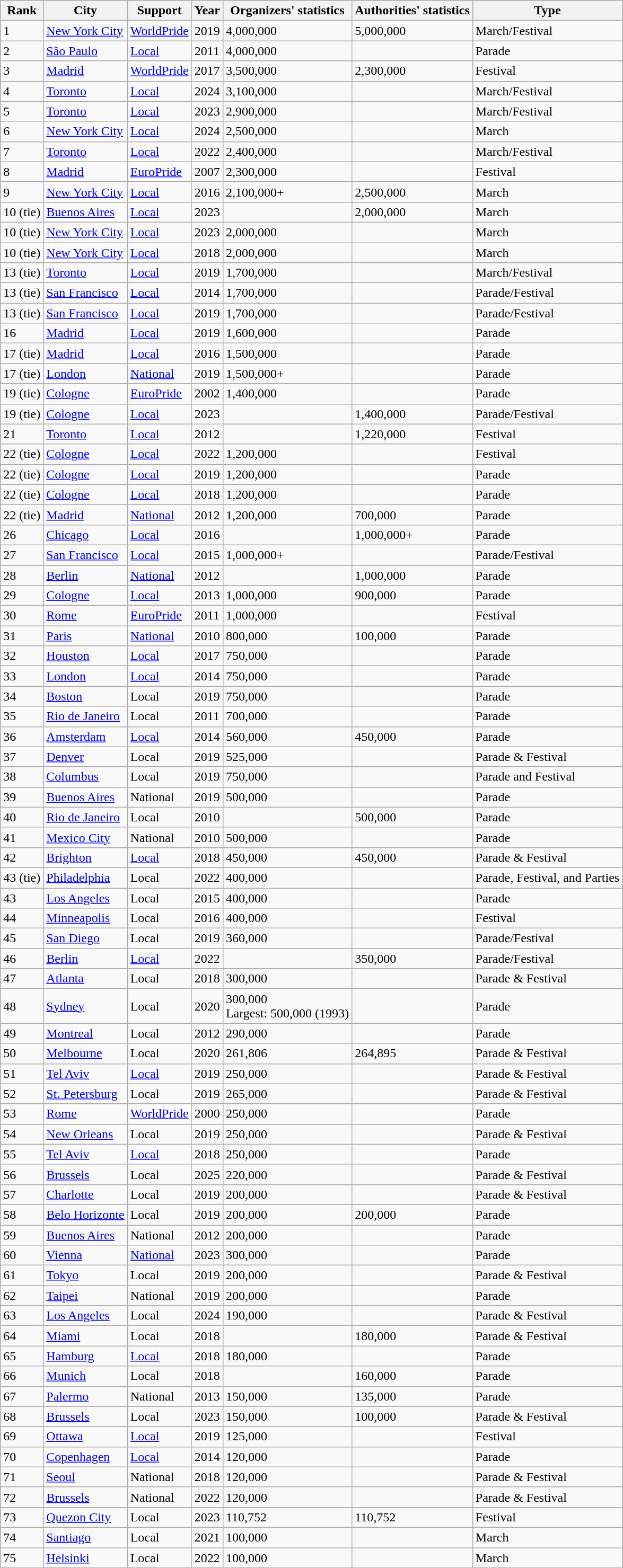<table class="wikitable sortable" width= align=>
<tr>
<th>Rank</th>
<th>City</th>
<th>Support</th>
<th>Year</th>
<th data-sort-type="number">Organizers' statistics</th>
<th data-sort-type="number">Authorities' statistics</th>
<th>Type</th>
</tr>
<tr>
<td>1</td>
<td> <a href='#'>New York City</a></td>
<td><a href='#'>WorldPride</a></td>
<td>2019</td>
<td>4,000,000</td>
<td>5,000,000</td>
<td>March/Festival</td>
</tr>
<tr>
<td>2</td>
<td> <a href='#'>São Paulo</a></td>
<td><a href='#'>Local</a></td>
<td>2011</td>
<td>4,000,000</td>
<td></td>
<td>Parade</td>
</tr>
<tr>
<td>3</td>
<td> <a href='#'>Madrid</a></td>
<td><a href='#'>WorldPride</a></td>
<td>2017</td>
<td>3,500,000</td>
<td>2,300,000</td>
<td>Festival</td>
</tr>
<tr>
<td>4</td>
<td> <a href='#'>Toronto</a></td>
<td><a href='#'>Local</a></td>
<td>2024</td>
<td>3,100,000</td>
<td></td>
<td>March/Festival</td>
</tr>
<tr>
<td>5</td>
<td> <a href='#'>Toronto</a></td>
<td><a href='#'>Local</a></td>
<td>2023</td>
<td>2,900,000</td>
<td></td>
<td>March/Festival</td>
</tr>
<tr>
<td>6</td>
<td> <a href='#'>New York City</a></td>
<td><a href='#'>Local</a></td>
<td>2024</td>
<td>2,500,000</td>
<td></td>
<td>March</td>
</tr>
<tr>
<td>7</td>
<td> <a href='#'>Toronto</a></td>
<td><a href='#'>Local</a></td>
<td>2022</td>
<td>2,400,000</td>
<td></td>
<td>March/Festival</td>
</tr>
<tr>
<td>8</td>
<td> <a href='#'>Madrid</a></td>
<td><a href='#'>EuroPride</a></td>
<td>2007</td>
<td>2,300,000</td>
<td></td>
<td>Festival</td>
</tr>
<tr>
<td>9</td>
<td> <a href='#'>New York City</a></td>
<td><a href='#'>Local</a></td>
<td>2016</td>
<td>2,100,000+</td>
<td>2,500,000</td>
<td>March</td>
</tr>
<tr>
<td>10 (tie)</td>
<td> <a href='#'>Buenos Aires</a></td>
<td><a href='#'>Local</a></td>
<td>2023</td>
<td></td>
<td>2,000,000</td>
<td>March</td>
</tr>
<tr>
<td>10 (tie)</td>
<td> <a href='#'>New York City</a></td>
<td><a href='#'>Local</a></td>
<td>2023</td>
<td>2,000,000</td>
<td></td>
<td>March</td>
</tr>
<tr>
<td>10 (tie)</td>
<td> <a href='#'>New York City</a></td>
<td><a href='#'>Local</a></td>
<td>2018</td>
<td>2,000,000</td>
<td></td>
<td>March</td>
</tr>
<tr>
<td>13 (tie)</td>
<td> <a href='#'>Toronto</a></td>
<td><a href='#'>Local</a></td>
<td>2019</td>
<td>1,700,000</td>
<td></td>
<td>March/Festival</td>
</tr>
<tr>
<td>13 (tie)</td>
<td> <a href='#'>San Francisco</a></td>
<td><a href='#'>Local</a></td>
<td>2014</td>
<td>1,700,000</td>
<td></td>
<td>Parade/Festival</td>
</tr>
<tr>
<td>13 (tie)</td>
<td> <a href='#'>San Francisco</a></td>
<td><a href='#'>Local</a></td>
<td>2019</td>
<td>1,700,000</td>
<td></td>
<td>Parade/Festival</td>
</tr>
<tr>
<td>16</td>
<td> <a href='#'>Madrid</a></td>
<td><a href='#'>Local</a></td>
<td>2019</td>
<td>1,600,000</td>
<td></td>
<td>Parade</td>
</tr>
<tr>
<td>17 (tie)</td>
<td> <a href='#'>Madrid</a></td>
<td><a href='#'>Local</a></td>
<td>2016</td>
<td>1,500,000</td>
<td></td>
<td>Parade</td>
</tr>
<tr>
<td>17 (tie)</td>
<td> <a href='#'>London</a></td>
<td><a href='#'>National</a></td>
<td>2019</td>
<td>1,500,000+</td>
<td></td>
<td>Parade</td>
</tr>
<tr>
<td>19 (tie)</td>
<td> <a href='#'>Cologne</a></td>
<td><a href='#'>EuroPride</a></td>
<td>2002</td>
<td>1,400,000</td>
<td></td>
<td>Parade</td>
</tr>
<tr>
<td>19 (tie)</td>
<td> <a href='#'>Cologne</a></td>
<td><a href='#'>Local</a></td>
<td>2023</td>
<td></td>
<td>1,400,000</td>
<td>Parade/Festival</td>
</tr>
<tr>
<td>21</td>
<td> <a href='#'>Toronto</a></td>
<td><a href='#'>Local</a></td>
<td>2012</td>
<td></td>
<td>1,220,000</td>
<td>Festival</td>
</tr>
<tr>
<td>22 (tie)</td>
<td> <a href='#'>Cologne</a></td>
<td><a href='#'>Local</a></td>
<td>2022</td>
<td>1,200,000</td>
<td></td>
<td>Festival</td>
</tr>
<tr>
<td>22 (tie)</td>
<td> <a href='#'>Cologne</a></td>
<td><a href='#'>Local</a></td>
<td>2019</td>
<td>1,200,000</td>
<td></td>
<td>Parade</td>
</tr>
<tr>
<td>22 (tie)</td>
<td> <a href='#'>Cologne</a></td>
<td><a href='#'>Local</a></td>
<td>2018</td>
<td>1,200,000</td>
<td></td>
<td>Parade</td>
</tr>
<tr>
<td>22 (tie)</td>
<td> <a href='#'>Madrid</a></td>
<td><a href='#'>National</a></td>
<td>2012</td>
<td>1,200,000</td>
<td>700,000</td>
<td>Parade</td>
</tr>
<tr>
<td>26</td>
<td> <a href='#'>Chicago</a></td>
<td><a href='#'>Local</a></td>
<td>2016</td>
<td></td>
<td>1,000,000+</td>
<td>Parade</td>
</tr>
<tr>
<td>27</td>
<td> <a href='#'>San Francisco</a></td>
<td><a href='#'>Local</a></td>
<td>2015</td>
<td>1,000,000+</td>
<td></td>
<td>Parade/Festival</td>
</tr>
<tr>
<td>28</td>
<td> <a href='#'>Berlin</a></td>
<td><a href='#'>National</a></td>
<td>2012</td>
<td></td>
<td>1,000,000</td>
<td>Parade</td>
</tr>
<tr>
<td>29</td>
<td> <a href='#'>Cologne</a></td>
<td><a href='#'>Local</a></td>
<td>2013</td>
<td>1,000,000</td>
<td>900,000</td>
<td>Parade</td>
</tr>
<tr>
<td>30</td>
<td> <a href='#'>Rome</a></td>
<td><a href='#'>EuroPride</a></td>
<td>2011</td>
<td>1,000,000</td>
<td></td>
<td>Festival</td>
</tr>
<tr>
<td>31</td>
<td> <a href='#'>Paris</a></td>
<td><a href='#'>National</a></td>
<td>2010</td>
<td>800,000</td>
<td>100,000</td>
<td>Parade</td>
</tr>
<tr>
<td>32</td>
<td> <a href='#'>Houston</a></td>
<td><a href='#'>Local</a></td>
<td>2017</td>
<td>750,000</td>
<td></td>
<td>Parade</td>
</tr>
<tr>
<td>33</td>
<td> <a href='#'>London</a></td>
<td><a href='#'>Local</a></td>
<td>2014</td>
<td>750,000</td>
<td></td>
<td>Parade</td>
</tr>
<tr>
<td>34</td>
<td> <a href='#'>Boston</a></td>
<td>Local</td>
<td>2019</td>
<td>750,000</td>
<td></td>
<td>Parade</td>
</tr>
<tr>
<td>35</td>
<td> <a href='#'>Rio de Janeiro</a></td>
<td>Local</td>
<td>2011</td>
<td>700,000</td>
<td></td>
<td>Parade</td>
</tr>
<tr>
<td>36</td>
<td> <a href='#'>Amsterdam</a></td>
<td><a href='#'>Local</a></td>
<td>2014</td>
<td>560,000</td>
<td>450,000 </td>
<td>Parade</td>
</tr>
<tr>
<td>37</td>
<td> <a href='#'>Denver</a></td>
<td>Local</td>
<td>2019</td>
<td>525,000</td>
<td></td>
<td>Parade & Festival</td>
</tr>
<tr>
<td>38</td>
<td> <a href='#'>Columbus</a></td>
<td>Local</td>
<td>2019</td>
<td>750,000</td>
<td></td>
<td>Parade and Festival</td>
</tr>
<tr>
<td>39</td>
<td> <a href='#'>Buenos Aires</a></td>
<td>National</td>
<td>2019</td>
<td>500,000</td>
<td></td>
<td>Parade</td>
</tr>
<tr>
<td>40</td>
<td> <a href='#'>Rio de Janeiro</a></td>
<td>Local</td>
<td>2010</td>
<td></td>
<td>500,000</td>
<td>Parade</td>
</tr>
<tr>
<td>41</td>
<td> <a href='#'>Mexico City</a></td>
<td>National</td>
<td>2010</td>
<td>500,000</td>
<td></td>
<td>Parade</td>
</tr>
<tr>
<td>42</td>
<td> <a href='#'>Brighton</a></td>
<td><a href='#'>Local</a></td>
<td>2018</td>
<td>450,000</td>
<td>450,000</td>
<td>Parade & Festival</td>
</tr>
<tr>
<td>43 (tie)</td>
<td> <a href='#'>Philadelphia</a></td>
<td>Local</td>
<td>2022</td>
<td>400,000</td>
<td></td>
<td>Parade, Festival, and Parties</td>
</tr>
<tr>
<td>43</td>
<td> <a href='#'>Los Angeles</a></td>
<td>Local</td>
<td>2015</td>
<td>400,000</td>
<td></td>
<td>Parade</td>
</tr>
<tr>
<td>44</td>
<td> <a href='#'>Minneapolis</a></td>
<td>Local</td>
<td>2016</td>
<td>400,000</td>
<td></td>
<td>Festival</td>
</tr>
<tr>
<td>45</td>
<td> <a href='#'>San Diego</a></td>
<td>Local</td>
<td>2019</td>
<td>360,000</td>
<td></td>
<td>Parade/Festival</td>
</tr>
<tr>
<td>46</td>
<td> <a href='#'>Berlin</a></td>
<td><a href='#'>Local</a></td>
<td>2022</td>
<td></td>
<td>350,000</td>
<td>Parade/Festival</td>
</tr>
<tr>
<td>47</td>
<td> <a href='#'>Atlanta</a></td>
<td>Local</td>
<td>2018</td>
<td>300,000</td>
<td></td>
<td>Parade & Festival</td>
</tr>
<tr>
<td>48</td>
<td> <a href='#'>Sydney</a></td>
<td>Local</td>
<td>2020</td>
<td>300,000<br>Largest: 500,000 (1993)</td>
<td></td>
<td>Parade</td>
</tr>
<tr>
<td>49</td>
<td> <a href='#'>Montreal</a></td>
<td>Local</td>
<td>2012</td>
<td>290,000</td>
<td></td>
<td>Parade</td>
</tr>
<tr>
<td>50</td>
<td> <a href='#'>Melbourne</a></td>
<td>Local</td>
<td>2020</td>
<td>261,806</td>
<td>264,895</td>
<td>Parade & Festival</td>
</tr>
<tr>
<td>51</td>
<td> <a href='#'>Tel Aviv</a></td>
<td><a href='#'>Local</a></td>
<td>2019</td>
<td>250,000</td>
<td></td>
<td>Parade & Festival</td>
</tr>
<tr>
<td>52</td>
<td> <a href='#'>St. Petersburg</a></td>
<td>Local</td>
<td>2019</td>
<td>265,000</td>
<td></td>
<td>Parade & Festival</td>
</tr>
<tr>
<td>53</td>
<td> <a href='#'>Rome</a></td>
<td><a href='#'>WorldPride</a></td>
<td>2000</td>
<td>250,000</td>
<td></td>
<td>Parade</td>
</tr>
<tr>
<td>54</td>
<td> <a href='#'>New Orleans</a></td>
<td>Local</td>
<td>2019</td>
<td>250,000</td>
<td></td>
<td>Parade & Festival</td>
</tr>
<tr>
<td>55</td>
<td> <a href='#'>Tel Aviv</a></td>
<td><a href='#'>Local</a></td>
<td>2018</td>
<td>250,000</td>
<td></td>
<td>Parade</td>
</tr>
<tr>
<td>56</td>
<td> <a href='#'>Brussels</a></td>
<td>Local</td>
<td>2025</td>
<td>220,000</td>
<td></td>
<td>Parade & Festival</td>
</tr>
<tr>
<td>57</td>
<td> <a href='#'>Charlotte</a></td>
<td>Local</td>
<td>2019</td>
<td>200,000</td>
<td></td>
<td>Parade & Festival</td>
</tr>
<tr>
<td>58</td>
<td> <a href='#'>Belo Horizonte</a></td>
<td>Local</td>
<td>2019</td>
<td>200,000</td>
<td>200,000</td>
<td>Parade</td>
</tr>
<tr>
<td>59</td>
<td> <a href='#'>Buenos Aires</a></td>
<td>National</td>
<td>2012</td>
<td>200,000</td>
<td></td>
<td>Parade</td>
</tr>
<tr>
<td>60</td>
<td> <a href='#'>Vienna</a></td>
<td><a href='#'>National</a></td>
<td>2023</td>
<td>300,000</td>
<td></td>
<td>Parade</td>
</tr>
<tr>
<td>61</td>
<td> <a href='#'>Tokyo</a></td>
<td>Local</td>
<td>2019</td>
<td>200,000</td>
<td></td>
<td>Parade & Festival</td>
</tr>
<tr>
<td>62</td>
<td> <a href='#'>Taipei</a></td>
<td>National</td>
<td>2019</td>
<td>200,000</td>
<td></td>
<td>Parade</td>
</tr>
<tr>
<td>63</td>
<td> <a href='#'>Los Angeles</a></td>
<td>Local</td>
<td>2024</td>
<td>190,000</td>
<td></td>
<td>Parade & Festival</td>
</tr>
<tr>
<td>64</td>
<td> <a href='#'>Miami</a></td>
<td>Local</td>
<td>2018</td>
<td></td>
<td>180,000</td>
<td>Parade & Festival</td>
</tr>
<tr>
<td>65</td>
<td> <a href='#'>Hamburg</a></td>
<td><a href='#'>Local</a></td>
<td>2018</td>
<td>180,000</td>
<td></td>
<td>Parade</td>
</tr>
<tr>
<td>66</td>
<td> <a href='#'>Munich</a></td>
<td>Local</td>
<td>2018</td>
<td></td>
<td>160,000</td>
<td>Parade</td>
</tr>
<tr>
<td>67</td>
<td> <a href='#'>Palermo</a></td>
<td>National</td>
<td>2013</td>
<td>150,000</td>
<td>135,000</td>
<td>Parade</td>
</tr>
<tr>
<td>68</td>
<td> <a href='#'>Brussels</a></td>
<td>Local</td>
<td>2023</td>
<td>150,000</td>
<td>100,000</td>
<td>Parade & Festival</td>
</tr>
<tr>
<td>69</td>
<td> <a href='#'>Ottawa</a></td>
<td><a href='#'>Local</a></td>
<td>2019</td>
<td>125,000</td>
<td></td>
<td>Festival</td>
</tr>
<tr>
<td>70</td>
<td> <a href='#'>Copenhagen</a></td>
<td><a href='#'>Local</a></td>
<td>2014</td>
<td>120,000</td>
<td></td>
<td>Parade</td>
</tr>
<tr>
<td>71</td>
<td> <a href='#'>Seoul</a></td>
<td>National</td>
<td>2018</td>
<td>120,000</td>
<td></td>
<td>Parade & Festival</td>
</tr>
<tr>
<td>72</td>
<td> <a href='#'>Brussels</a></td>
<td>National</td>
<td>2022</td>
<td>120,000</td>
<td></td>
<td>Parade & Festival</td>
</tr>
<tr>
<td>73</td>
<td> <a href='#'>Quezon City</a></td>
<td>Local</td>
<td>2023</td>
<td>110,752</td>
<td>110,752</td>
<td>Festival</td>
</tr>
<tr>
<td>74</td>
<td> <a href='#'>Santiago</a></td>
<td>Local</td>
<td>2021</td>
<td>100,000</td>
<td></td>
<td>March</td>
</tr>
<tr>
<td>75</td>
<td> <a href='#'>Helsinki</a></td>
<td>Local</td>
<td>2022</td>
<td>100,000</td>
<td></td>
<td>March</td>
</tr>
</table>
